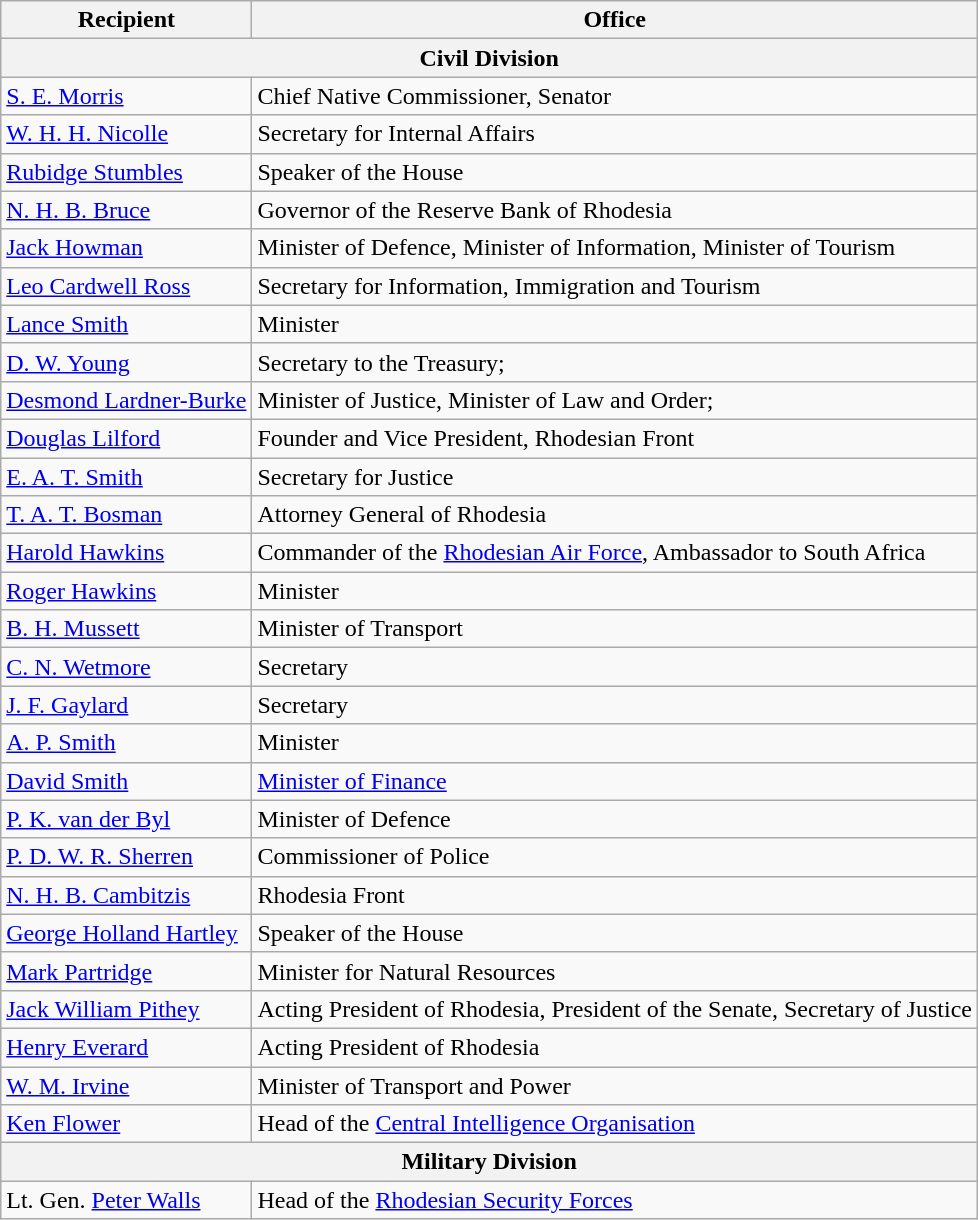<table class="wikitable">
<tr>
<th>Recipient</th>
<th>Office</th>
</tr>
<tr>
<th colspan="2">Civil Division</th>
</tr>
<tr>
<td><a href='#'>S. E. Morris</a></td>
<td>Chief Native Commissioner, Senator</td>
</tr>
<tr>
<td><a href='#'>W. H. H. Nicolle</a></td>
<td>Secretary for Internal Affairs</td>
</tr>
<tr>
<td><a href='#'>Rubidge Stumbles</a></td>
<td>Speaker of the House</td>
</tr>
<tr>
<td><a href='#'>N. H. B. Bruce</a></td>
<td>Governor of the Reserve Bank of Rhodesia</td>
</tr>
<tr>
<td><a href='#'>Jack Howman</a></td>
<td>Minister of Defence, Minister of Information, Minister of Tourism</td>
</tr>
<tr>
<td><a href='#'>Leo Cardwell Ross</a></td>
<td>Secretary for Information, Immigration and Tourism</td>
</tr>
<tr>
<td><a href='#'>Lance Smith</a></td>
<td>Minister</td>
</tr>
<tr>
<td><a href='#'>D. W. Young</a></td>
<td>Secretary to the Treasury;</td>
</tr>
<tr>
<td><a href='#'>Desmond Lardner-Burke</a></td>
<td>Minister of Justice, Minister of Law and Order;</td>
</tr>
<tr>
<td><a href='#'>Douglas Lilford</a></td>
<td>Founder and Vice President, Rhodesian Front</td>
</tr>
<tr>
<td><a href='#'>E. A. T. Smith</a></td>
<td>Secretary for Justice</td>
</tr>
<tr>
<td><a href='#'>T. A. T. Bosman</a></td>
<td>Attorney General of Rhodesia</td>
</tr>
<tr>
<td><a href='#'>Harold Hawkins</a></td>
<td>Commander of the <a href='#'>Rhodesian Air Force</a>, Ambassador to South Africa</td>
</tr>
<tr>
<td><a href='#'>Roger Hawkins</a></td>
<td>Minister</td>
</tr>
<tr>
<td><a href='#'>B. H. Mussett</a></td>
<td>Minister of Transport</td>
</tr>
<tr>
<td><a href='#'>C. N. Wetmore</a></td>
<td>Secretary</td>
</tr>
<tr>
<td><a href='#'>J. F. Gaylard</a></td>
<td>Secretary</td>
</tr>
<tr>
<td><a href='#'>A. P. Smith</a></td>
<td>Minister</td>
</tr>
<tr>
<td><a href='#'>David Smith</a></td>
<td><a href='#'>Minister of Finance</a></td>
</tr>
<tr>
<td><a href='#'>P. K. van der Byl</a></td>
<td>Minister of Defence</td>
</tr>
<tr>
<td><a href='#'>P. D. W. R. Sherren</a></td>
<td>Commissioner of Police</td>
</tr>
<tr>
<td><a href='#'>N. H. B. Cambitzis</a></td>
<td>Rhodesia Front</td>
</tr>
<tr>
<td><a href='#'>George Holland Hartley</a></td>
<td>Speaker of the House</td>
</tr>
<tr>
<td><a href='#'>Mark Partridge</a></td>
<td>Minister for Natural Resources</td>
</tr>
<tr>
<td><a href='#'>Jack William Pithey</a></td>
<td>Acting President of Rhodesia, President of the Senate, Secretary of Justice</td>
</tr>
<tr>
<td><a href='#'>Henry Everard</a></td>
<td>Acting President of Rhodesia</td>
</tr>
<tr>
<td><a href='#'>W. M. Irvine</a></td>
<td>Minister of Transport and Power</td>
</tr>
<tr>
<td><a href='#'>Ken Flower</a></td>
<td>Head of the <a href='#'>Central Intelligence Organisation</a></td>
</tr>
<tr>
<th colspan="2">Military Division</th>
</tr>
<tr>
<td>Lt. Gen. <a href='#'>Peter Walls</a></td>
<td>Head of the <a href='#'>Rhodesian Security Forces</a></td>
</tr>
</table>
